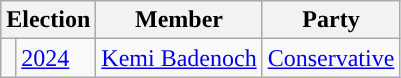<table class="wikitable">
<tr>
<th colspan="2">Election</th>
<th>Member</th>
<th>Party</th>
</tr>
<tr>
<td style="color:inherit;background-color: "></td>
<td><a href='#'>2024</a></td>
<td><a href='#'>Kemi Badenoch</a></td>
<td><a href='#'>Conservative</a></td>
</tr>
</table>
